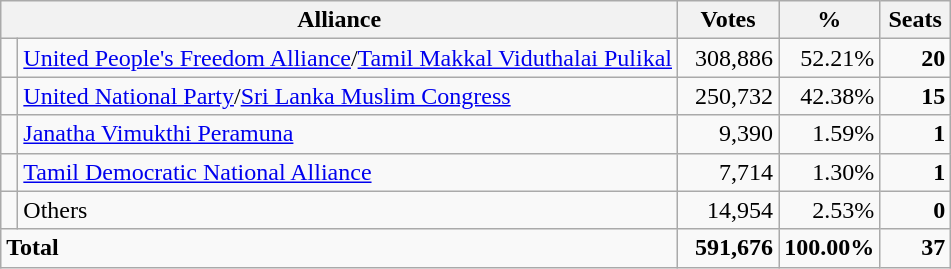<table class="wikitable" border="1" style="text-align:right;">
<tr>
<th colspan=2>Alliance</th>
<th width="60">Votes</th>
<th width="50">%</th>
<th width="40">Seats</th>
</tr>
<tr>
<td bgcolor=> </td>
<td align=left><a href='#'>United People's Freedom Alliance</a>/<a href='#'>Tamil Makkal Viduthalai Pulikal</a></td>
<td>308,886</td>
<td>52.21%</td>
<td><strong>20</strong></td>
</tr>
<tr>
<td bgcolor=> </td>
<td align=left><a href='#'>United National Party</a>/<a href='#'>Sri Lanka Muslim Congress</a></td>
<td>250,732</td>
<td>42.38%</td>
<td><strong>15</strong></td>
</tr>
<tr>
<td bgcolor=> </td>
<td align=left><a href='#'>Janatha Vimukthi Peramuna</a></td>
<td>9,390</td>
<td>1.59%</td>
<td><strong>1</strong></td>
</tr>
<tr>
<td bgcolor=> </td>
<td align=left><a href='#'>Tamil Democratic National Alliance</a></td>
<td>7,714</td>
<td>1.30%</td>
<td><strong>1</strong></td>
</tr>
<tr>
<td></td>
<td align=left>Others</td>
<td>14,954</td>
<td>2.53%</td>
<td><strong>0</strong></td>
</tr>
<tr>
<td colspan=2 align=left><strong>Total</strong></td>
<td><strong>591,676</strong></td>
<td><strong>100.00%</strong></td>
<td><strong>37</strong></td>
</tr>
</table>
